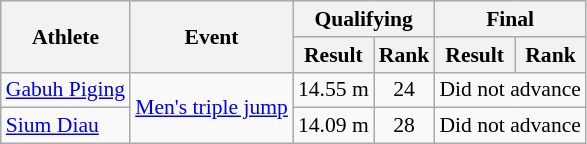<table class=wikitable style="font-size:90%">
<tr>
<th rowspan="2">Athlete</th>
<th rowspan="2">Event</th>
<th colspan="2">Qualifying</th>
<th colspan="2">Final</th>
</tr>
<tr>
<th>Result</th>
<th>Rank</th>
<th>Result</th>
<th>Rank</th>
</tr>
<tr>
<td><a href='#'>Gabuh Piging</a></td>
<td rowspan=2><a href='#'>Men's triple jump</a></td>
<td align="center">14.55 m</td>
<td align="center">24</td>
<td align=center colspan=2>Did not advance</td>
</tr>
<tr>
<td><a href='#'>Sium Diau</a></td>
<td align="center">14.09 m</td>
<td align="center">28</td>
<td align=center colspan=2>Did not advance</td>
</tr>
</table>
